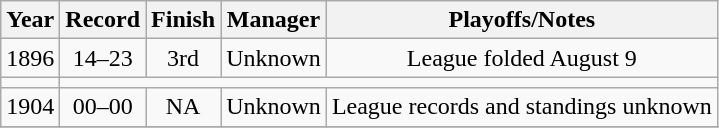<table class="wikitable" style="text-align:center">
<tr>
<th>Year</th>
<th>Record</th>
<th>Finish</th>
<th>Manager</th>
<th>Playoffs/Notes</th>
</tr>
<tr>
<td>1896</td>
<td>14–23</td>
<td>3rd</td>
<td>Unknown</td>
<td>League folded August 9</td>
</tr>
<tr>
<td></td>
</tr>
<tr>
<td>1904</td>
<td>00–00</td>
<td>NA</td>
<td>Unknown</td>
<td>League records and standings unknown</td>
</tr>
<tr>
</tr>
</table>
